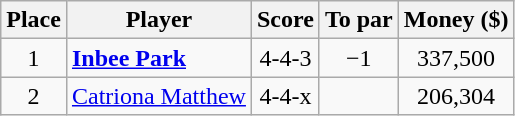<table class="wikitable">
<tr>
<th>Place</th>
<th>Player</th>
<th>Score</th>
<th>To par</th>
<th>Money ($)</th>
</tr>
<tr>
<td align=center>1</td>
<td> <strong><a href='#'>Inbee Park</a></strong></td>
<td align=center>4-4-3</td>
<td align=center>−1</td>
<td align=center>337,500</td>
</tr>
<tr>
<td align=center>2</td>
<td> <a href='#'>Catriona Matthew</a></td>
<td align=center>4-4-x</td>
<td align=center></td>
<td align=center>206,304</td>
</tr>
</table>
